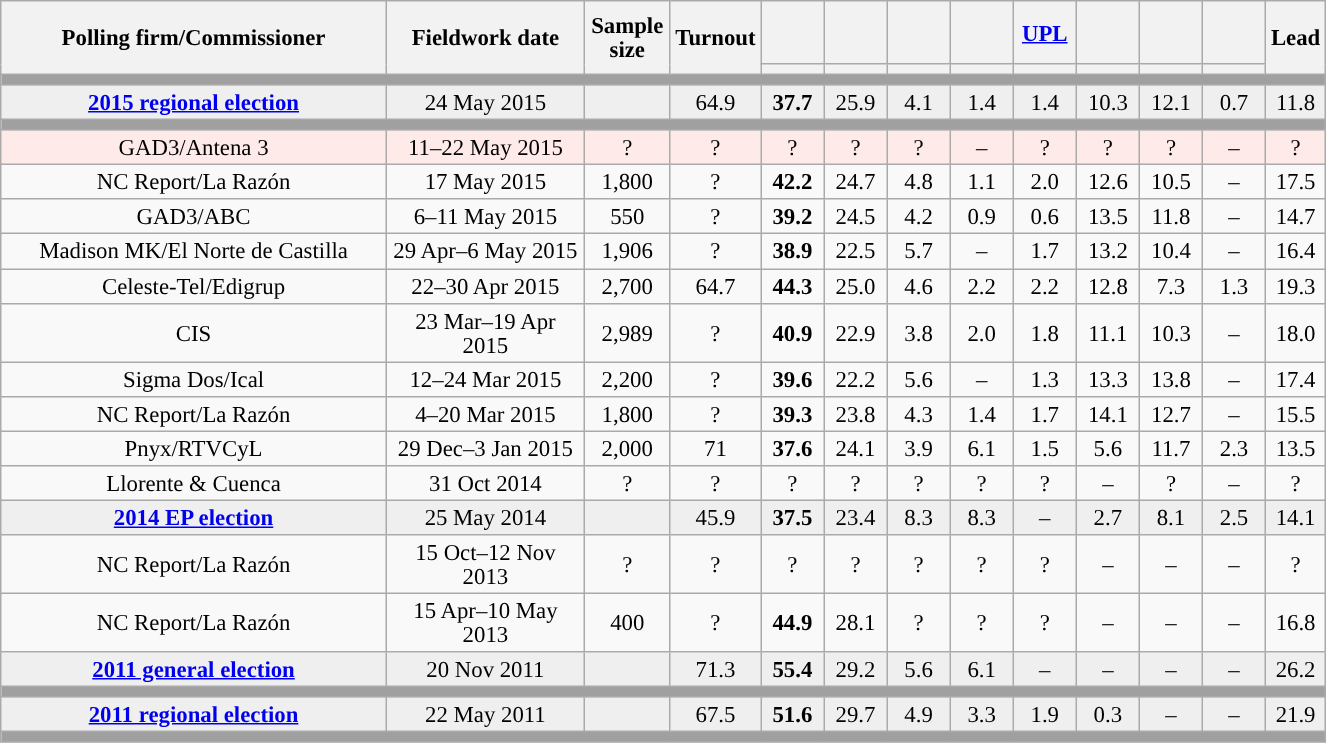<table class="wikitable collapsible collapsed" style="text-align:center; font-size:95%; line-height:16px;">
<tr style="height:42px;">
<th style="width:250px;" rowspan="2">Polling firm/Commissioner</th>
<th style="width:125px;" rowspan="2">Fieldwork date</th>
<th style="width:50px;" rowspan="2">Sample size</th>
<th style="width:45px;" rowspan="2">Turnout</th>
<th style="width:35px;"></th>
<th style="width:35px;"></th>
<th style="width:35px;"></th>
<th style="width:35px;"></th>
<th style="width:35px;"><a href='#'>UPL</a></th>
<th style="width:35px;"></th>
<th style="width:35px;"></th>
<th style="width:35px;"></th>
<th style="width:30px;" rowspan="2">Lead</th>
</tr>
<tr>
<th style="color:inherit;background:"></th>
<th style="color:inherit;background:"></th>
<th style="color:inherit;background:"></th>
<th style="color:inherit;background:"></th>
<th style="color:inherit;background:"></th>
<th style="color:inherit;background:"></th>
<th style="color:inherit;background:"></th>
<th style="color:inherit;background:"></th>
</tr>
<tr>
<td colspan="13" style="background:#A0A0A0"></td>
</tr>
<tr style="background:#EFEFEF;">
<td><strong><a href='#'>2015 regional election</a></strong></td>
<td>24 May 2015</td>
<td></td>
<td>64.9</td>
<td><strong>37.7</strong><br></td>
<td>25.9<br></td>
<td>4.1<br></td>
<td>1.4<br></td>
<td>1.4<br></td>
<td>10.3<br></td>
<td>12.1<br></td>
<td>0.7<br></td>
<td style="background:">11.8</td>
</tr>
<tr>
<td colspan="13" style="background:#A0A0A0"></td>
</tr>
<tr style="background:#FFEAEA;">
<td>GAD3/Antena 3</td>
<td>11–22 May 2015</td>
<td>?</td>
<td>?</td>
<td>?<br></td>
<td>?<br></td>
<td>?<br></td>
<td>–</td>
<td>?<br></td>
<td>?<br></td>
<td>?<br></td>
<td>–</td>
<td style="background:">?</td>
</tr>
<tr>
<td>NC Report/La Razón</td>
<td>17 May 2015</td>
<td>1,800</td>
<td>?</td>
<td><strong>42.2</strong><br></td>
<td>24.7<br></td>
<td>4.8<br></td>
<td>1.1<br></td>
<td>2.0<br></td>
<td>12.6<br></td>
<td>10.5<br></td>
<td>–</td>
<td style="background:">17.5</td>
</tr>
<tr>
<td>GAD3/ABC</td>
<td>6–11 May 2015</td>
<td>550</td>
<td>?</td>
<td><strong>39.2</strong><br></td>
<td>24.5<br></td>
<td>4.2<br></td>
<td>0.9<br></td>
<td>0.6<br></td>
<td>13.5<br></td>
<td>11.8<br></td>
<td>–</td>
<td style="background:">14.7</td>
</tr>
<tr>
<td>Madison MK/El Norte de Castilla</td>
<td>29 Apr–6 May 2015</td>
<td>1,906</td>
<td>?</td>
<td><strong>38.9</strong><br></td>
<td>22.5<br></td>
<td>5.7<br></td>
<td>–</td>
<td>1.7<br></td>
<td>13.2<br></td>
<td>10.4<br></td>
<td>–</td>
<td style="background:">16.4</td>
</tr>
<tr>
<td>Celeste-Tel/Edigrup</td>
<td>22–30 Apr 2015</td>
<td>2,700</td>
<td>64.7</td>
<td><strong>44.3</strong><br></td>
<td>25.0<br></td>
<td>4.6<br></td>
<td>2.2<br></td>
<td>2.2<br></td>
<td>12.8<br></td>
<td>7.3<br></td>
<td>1.3<br></td>
<td style="background:">19.3</td>
</tr>
<tr>
<td>CIS</td>
<td>23 Mar–19 Apr 2015</td>
<td>2,989</td>
<td>?</td>
<td><strong>40.9</strong><br></td>
<td>22.9<br></td>
<td>3.8<br></td>
<td>2.0<br></td>
<td>1.8<br></td>
<td>11.1<br></td>
<td>10.3<br></td>
<td>–</td>
<td style="background:">18.0</td>
</tr>
<tr>
<td>Sigma Dos/Ical</td>
<td>12–24 Mar 2015</td>
<td>2,200</td>
<td>?</td>
<td><strong>39.6</strong><br></td>
<td>22.2<br></td>
<td>5.6<br></td>
<td>–</td>
<td>1.3<br></td>
<td>13.3<br></td>
<td>13.8<br></td>
<td>–</td>
<td style="background:">17.4</td>
</tr>
<tr>
<td>NC Report/La Razón</td>
<td>4–20 Mar 2015</td>
<td>1,800</td>
<td>?</td>
<td><strong>39.3</strong><br></td>
<td>23.8<br></td>
<td>4.3<br></td>
<td>1.4<br></td>
<td>1.7<br></td>
<td>14.1<br></td>
<td>12.7<br></td>
<td>–</td>
<td style="background:">15.5</td>
</tr>
<tr>
<td>Pnyx/RTVCyL</td>
<td>29 Dec–3 Jan 2015</td>
<td>2,000</td>
<td>71</td>
<td><strong>37.6</strong><br></td>
<td>24.1<br></td>
<td>3.9<br></td>
<td>6.1<br></td>
<td>1.5<br></td>
<td>5.6<br></td>
<td>11.7<br></td>
<td>2.3<br></td>
<td style="background:">13.5</td>
</tr>
<tr>
<td>Llorente & Cuenca</td>
<td>31 Oct 2014</td>
<td>?</td>
<td>?</td>
<td>?<br></td>
<td>?<br></td>
<td>?<br></td>
<td>?<br></td>
<td>?<br></td>
<td>–</td>
<td>?<br></td>
<td>–</td>
<td style="background:">?</td>
</tr>
<tr style="background:#EFEFEF;">
<td><strong><a href='#'>2014 EP election</a></strong></td>
<td>25 May 2014</td>
<td></td>
<td>45.9</td>
<td><strong>37.5</strong><br></td>
<td>23.4<br></td>
<td>8.3<br></td>
<td>8.3<br></td>
<td>–</td>
<td>2.7<br></td>
<td>8.1<br></td>
<td>2.5<br></td>
<td style="background:">14.1</td>
</tr>
<tr>
<td>NC Report/La Razón</td>
<td>15 Oct–12 Nov 2013</td>
<td>?</td>
<td>?</td>
<td>?<br></td>
<td>?<br></td>
<td>?<br></td>
<td>?<br></td>
<td>?<br></td>
<td>–</td>
<td>–</td>
<td>–</td>
<td style="background:">?</td>
</tr>
<tr>
<td>NC Report/La Razón</td>
<td>15 Apr–10 May 2013</td>
<td>400</td>
<td>?</td>
<td><strong>44.9</strong><br></td>
<td>28.1<br></td>
<td>?<br></td>
<td>?<br></td>
<td>?<br></td>
<td>–</td>
<td>–</td>
<td>–</td>
<td style="background:">16.8</td>
</tr>
<tr style="background:#EFEFEF;">
<td><strong><a href='#'>2011 general election</a></strong></td>
<td>20 Nov 2011</td>
<td></td>
<td>71.3</td>
<td><strong>55.4</strong><br></td>
<td>29.2<br></td>
<td>5.6<br></td>
<td>6.1<br></td>
<td>–</td>
<td>–</td>
<td>–</td>
<td>–</td>
<td style="background:">26.2</td>
</tr>
<tr>
<td colspan="13" style="background:#A0A0A0"></td>
</tr>
<tr style="background:#EFEFEF;">
<td><strong><a href='#'>2011 regional election</a></strong></td>
<td>22 May 2011</td>
<td></td>
<td>67.5</td>
<td><strong>51.6</strong><br></td>
<td>29.7<br></td>
<td>4.9<br></td>
<td>3.3<br></td>
<td>1.9<br></td>
<td>0.3<br></td>
<td>–</td>
<td>–</td>
<td style="background:">21.9</td>
</tr>
<tr>
<td colspan="13" style="background:#A0A0A0"></td>
</tr>
</table>
